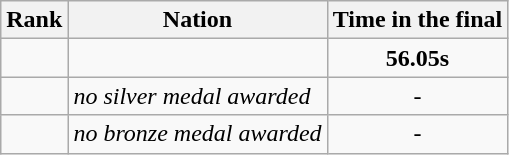<table class=wikitable style="text-align:center;">
<tr>
<th>Rank</th>
<th>Nation</th>
<th>Time in the final</th>
</tr>
<tr>
<td></td>
<td align=left></td>
<td><strong>56.05s</strong></td>
</tr>
<tr>
<td></td>
<td align=left><em>no silver medal awarded</em></td>
<td>-</td>
</tr>
<tr>
<td></td>
<td align=left><em>no bronze medal awarded</em></td>
<td>-</td>
</tr>
</table>
